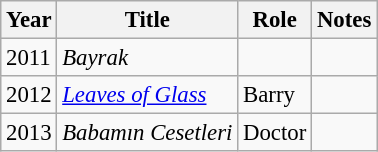<table class="wikitable" style="font-size: 95%;">
<tr>
<th>Year</th>
<th>Title</th>
<th>Role</th>
<th>Notes</th>
</tr>
<tr>
<td>2011</td>
<td><em>Bayrak</em></td>
<td></td>
<td></td>
</tr>
<tr>
<td>2012</td>
<td><em><a href='#'>Leaves of Glass</a></em></td>
<td>Barry</td>
<td></td>
</tr>
<tr>
<td>2013</td>
<td><em>Babamın Cesetleri</em></td>
<td>Doctor</td>
<td></td>
</tr>
</table>
